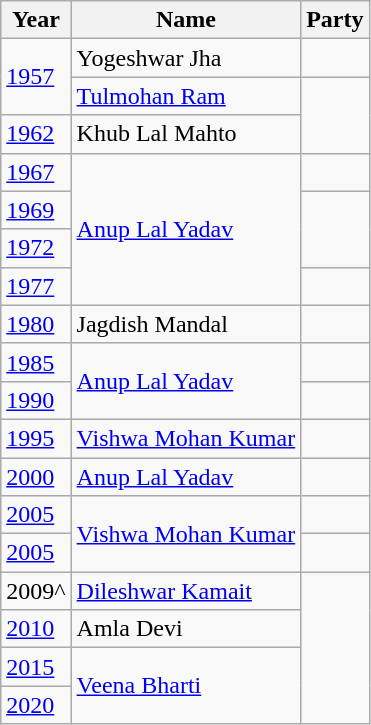<table class="wikitable sortable">
<tr>
<th>Year</th>
<th>Name</th>
<th colspan="2">Party</th>
</tr>
<tr>
<td rowspan="2"><a href='#'>1957</a></td>
<td>Yogeshwar Jha</td>
<td></td>
</tr>
<tr>
<td><a href='#'>Tulmohan Ram</a></td>
</tr>
<tr>
<td><a href='#'>1962</a></td>
<td>Khub Lal Mahto</td>
</tr>
<tr>
<td><a href='#'>1967</a></td>
<td rowspan="4"><a href='#'>Anup Lal Yadav</a></td>
<td></td>
</tr>
<tr>
<td><a href='#'>1969</a></td>
</tr>
<tr>
<td><a href='#'>1972</a></td>
</tr>
<tr>
<td><a href='#'>1977</a></td>
<td></td>
</tr>
<tr>
<td><a href='#'>1980</a></td>
<td>Jagdish Mandal</td>
<td></td>
</tr>
<tr>
<td><a href='#'>1985</a></td>
<td rowspan="2"><a href='#'>Anup Lal Yadav</a></td>
<td></td>
</tr>
<tr>
<td><a href='#'>1990</a></td>
<td></td>
</tr>
<tr>
<td><a href='#'>1995</a></td>
<td><a href='#'>Vishwa Mohan Kumar</a></td>
<td></td>
</tr>
<tr>
<td><a href='#'>2000</a></td>
<td><a href='#'>Anup Lal Yadav</a></td>
<td></td>
</tr>
<tr>
<td><a href='#'>2005</a></td>
<td rowspan="2"><a href='#'>Vishwa Mohan Kumar</a></td>
<td></td>
</tr>
<tr>
<td><a href='#'>2005</a></td>
<td></td>
</tr>
<tr>
<td>2009^</td>
<td><a href='#'>Dileshwar Kamait</a></td>
</tr>
<tr>
<td><a href='#'>2010</a></td>
<td>Amla Devi</td>
</tr>
<tr>
<td><a href='#'>2015</a></td>
<td rowspan="2"><a href='#'>Veena Bharti</a></td>
</tr>
<tr>
<td><a href='#'>2020</a></td>
</tr>
</table>
